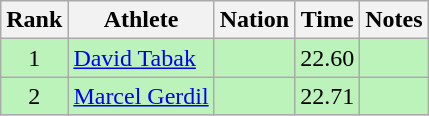<table class="wikitable sortable" style="text-align:center">
<tr>
<th>Rank</th>
<th>Athlete</th>
<th>Nation</th>
<th>Time</th>
<th>Notes</th>
</tr>
<tr bgcolor=bbf3bb>
<td>1</td>
<td align=left><a href='#'>David Tabak</a></td>
<td align=left></td>
<td>22.60</td>
<td></td>
</tr>
<tr bgcolor=bbf3bb>
<td>2</td>
<td align=left><a href='#'>Marcel Gerdil</a></td>
<td align=left></td>
<td>22.71</td>
<td></td>
</tr>
</table>
